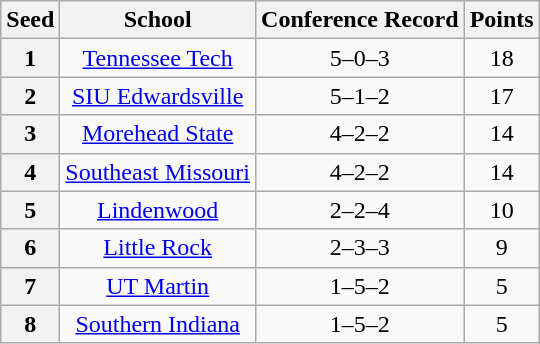<table class="wikitable" style="text-align:center">
<tr>
<th>Seed</th>
<th>School</th>
<th>Conference Record</th>
<th>Points</th>
</tr>
<tr>
<th>1</th>
<td><a href='#'>Tennessee Tech</a></td>
<td>5–0–3</td>
<td>18</td>
</tr>
<tr>
<th>2</th>
<td><a href='#'>SIU Edwardsville</a></td>
<td>5–1–2</td>
<td>17</td>
</tr>
<tr>
<th>3</th>
<td><a href='#'>Morehead State</a></td>
<td>4–2–2</td>
<td>14</td>
</tr>
<tr>
<th>4</th>
<td><a href='#'>Southeast Missouri</a></td>
<td>4–2–2</td>
<td>14</td>
</tr>
<tr>
<th>5</th>
<td><a href='#'>Lindenwood</a></td>
<td>2–2–4</td>
<td>10</td>
</tr>
<tr>
<th>6</th>
<td><a href='#'>Little Rock</a></td>
<td>2–3–3</td>
<td>9</td>
</tr>
<tr>
<th>7</th>
<td><a href='#'>UT Martin</a></td>
<td>1–5–2</td>
<td>5</td>
</tr>
<tr>
<th>8</th>
<td><a href='#'>Southern Indiana</a></td>
<td>1–5–2</td>
<td>5</td>
</tr>
</table>
